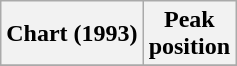<table class="wikitable sortable">
<tr>
<th>Chart (1993)</th>
<th>Peak<br>position</th>
</tr>
<tr>
</tr>
</table>
